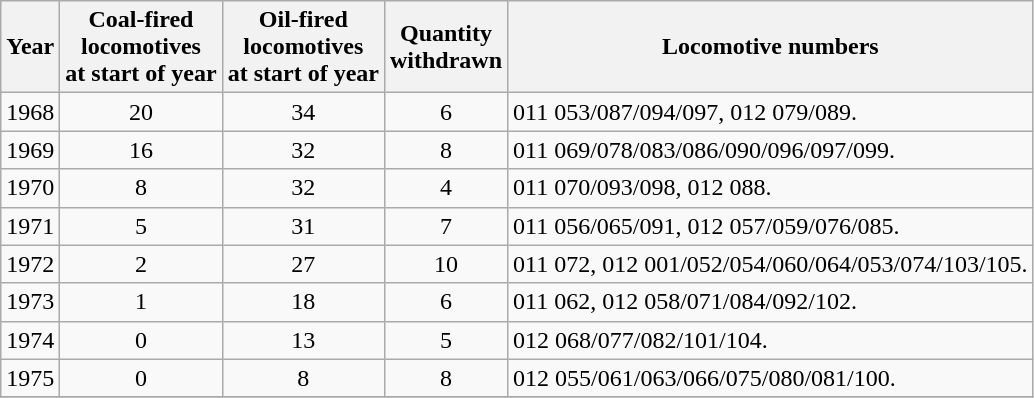<table class="wikitable" style="text-align:center">
<tr>
<th>Year</th>
<th>Coal-fired<br>locomotives<br>at start of year</th>
<th>Oil-fired<br>locomotives<br>at start of year</th>
<th>Quantity<br>withdrawn</th>
<th>Locomotive numbers</th>
</tr>
<tr>
<td>1968</td>
<td>20</td>
<td>34</td>
<td>6</td>
<td align=left>011 053/087/094/097, 012 079/089.</td>
</tr>
<tr>
<td>1969</td>
<td>16</td>
<td>32</td>
<td>8</td>
<td align=left>011 069/078/083/086/090/096/097/099.</td>
</tr>
<tr>
<td>1970</td>
<td>8</td>
<td>32</td>
<td>4</td>
<td align=left>011 070/093/098, 012 088.</td>
</tr>
<tr>
<td>1971</td>
<td>5</td>
<td>31</td>
<td>7</td>
<td align=left>011 056/065/091, 012 057/059/076/085.</td>
</tr>
<tr>
<td>1972</td>
<td>2</td>
<td>27</td>
<td>10</td>
<td align=left>011 072, 012 001/052/054/060/064/053/074/103/105.</td>
</tr>
<tr>
<td>1973</td>
<td>1</td>
<td>18</td>
<td>6</td>
<td align=left>011 062, 012 058/071/084/092/102.</td>
</tr>
<tr>
<td>1974</td>
<td>0</td>
<td>13</td>
<td>5</td>
<td align=left>012 068/077/082/101/104.</td>
</tr>
<tr>
<td>1975</td>
<td>0</td>
<td>8</td>
<td>8</td>
<td align=left>012 055/061/063/066/075/080/081/100.</td>
</tr>
<tr>
</tr>
</table>
